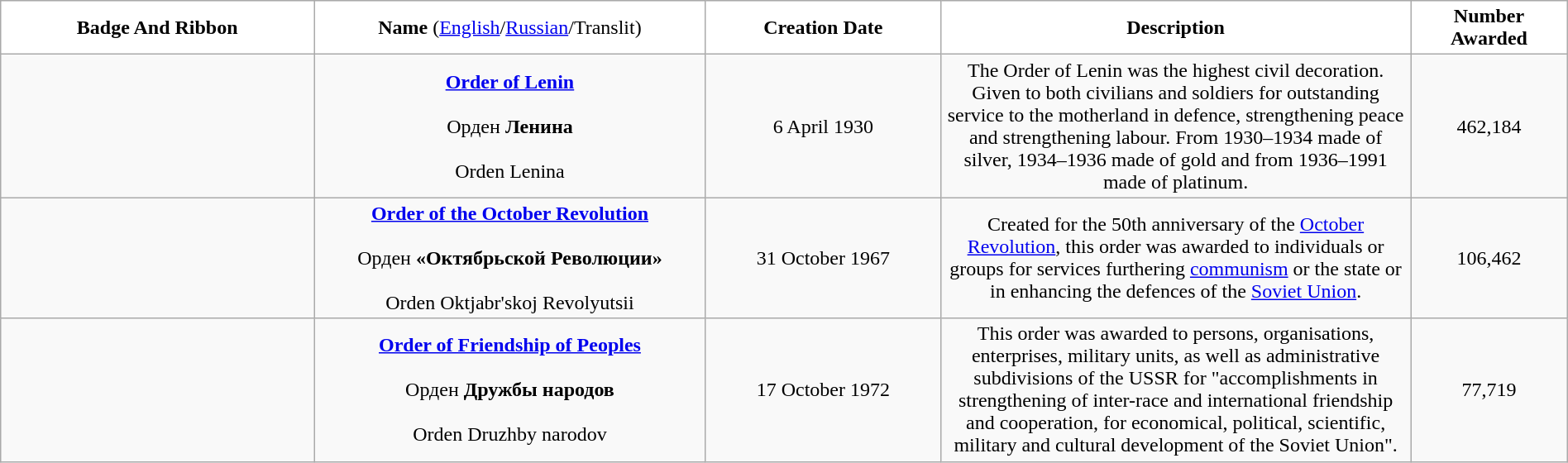<table class="wikitable" width="100%" style="text-align:center;">
<tr>
<td width="20%" bgcolor="#FFFFFF"><strong>Badge And Ribbon</strong></td>
<td width="25%" bgcolor="#FFFFFF"><strong>Name</strong> (<a href='#'>English</a>/<a href='#'>Russian</a>/Translit)</td>
<td width="15%" bgcolor="#FFFFFF"><strong>Creation Date</strong></td>
<td width="30%" bgcolor="#FFFFFF"><strong>Description</strong></td>
<td width="10%" bgcolor="#FFFFFF"><strong>Number Awarded</strong></td>
</tr>
<tr>
<td><br><br><br></td>
<td><strong><a href='#'>Order of Lenin</a></strong><br><br>Орден <strong>Ленина</strong><br><br>Orden Lenina</td>
<td>6 April 1930</td>
<td>The Order of Lenin was the highest civil decoration. Given to both civilians and soldiers for outstanding service to the motherland in defence, strengthening peace and strengthening labour. From 1930–1934 made of silver, 1934–1936 made of gold and from 1936–1991 made of platinum.</td>
<td>462,184</td>
</tr>
<tr>
<td><br><br></td>
<td><strong><a href='#'>Order of the October Revolution</a></strong><br><br>Орден <strong>«Октябрьской Революции»</strong><br><br>Orden Oktjabr'skoj Revolyutsii</td>
<td>31 October 1967</td>
<td>Created for the 50th anniversary of the <a href='#'>October Revolution</a>, this order was awarded to individuals or groups for services furthering <a href='#'>communism</a> or the state or in enhancing the defences of the <a href='#'>Soviet Union</a>.</td>
<td>106,462</td>
</tr>
<tr>
<td><br></td>
<td><strong><a href='#'>Order of Friendship of Peoples</a></strong><br><br>Орден <strong>Дружбы народов</strong><br><br>Orden Druzhby narodov</td>
<td>17 October 1972</td>
<td>This order was awarded to persons, organisations, enterprises, military units, as well as administrative subdivisions of the USSR for "accomplishments in strengthening of inter-race and international friendship and cooperation, for economical, political, scientific, military and cultural development of the Soviet Union".</td>
<td>77,719</td>
</tr>
</table>
